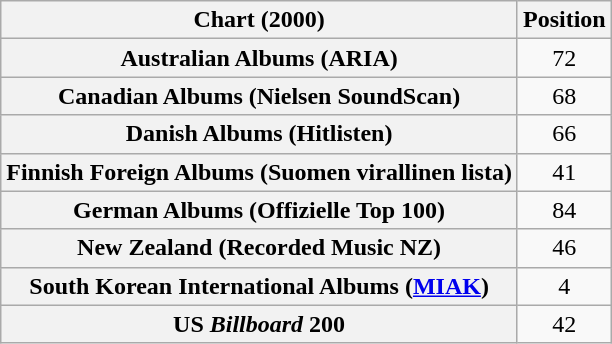<table class="wikitable sortable plainrowheaders" style="text-align:center">
<tr>
<th scope="col">Chart (2000)</th>
<th scope="col">Position</th>
</tr>
<tr>
<th scope="row">Australian Albums (ARIA)</th>
<td>72</td>
</tr>
<tr>
<th scope="row">Canadian Albums (Nielsen SoundScan)</th>
<td>68</td>
</tr>
<tr>
<th scope="row">Danish Albums (Hitlisten)</th>
<td>66</td>
</tr>
<tr>
<th scope="row">Finnish Foreign Albums (Suomen virallinen lista)</th>
<td>41</td>
</tr>
<tr>
<th scope="row">German Albums (Offizielle Top 100)</th>
<td>84</td>
</tr>
<tr>
<th scope="row">New Zealand (Recorded Music NZ)</th>
<td>46</td>
</tr>
<tr>
<th scope="row">South Korean International Albums (<a href='#'>MIAK</a>)</th>
<td>4</td>
</tr>
<tr>
<th scope="row">US <em>Billboard</em> 200</th>
<td>42</td>
</tr>
</table>
